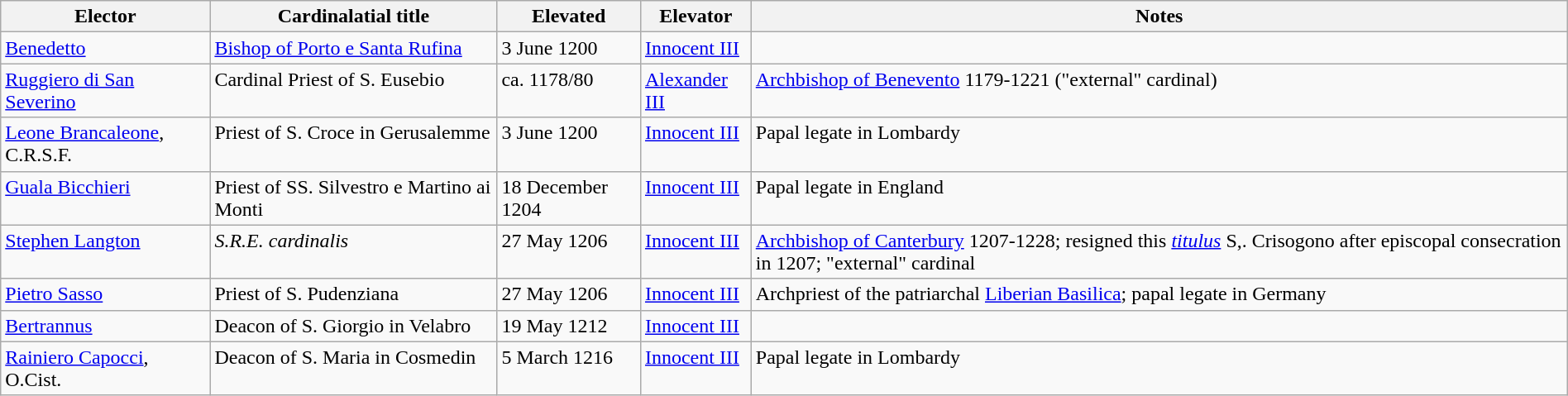<table class="wikitable sortable" style="width:100%">
<tr>
<th width="*">Elector</th>
<th width="*">Cardinalatial title</th>
<th width="*">Elevated</th>
<th width="*">Elevator</th>
<th width="*">Notes</th>
</tr>
<tr valign="top">
<td><a href='#'>Benedetto</a></td>
<td><a href='#'>Bishop of Porto e Santa Rufina</a></td>
<td>3 June 1200</td>
<td><a href='#'>Innocent III</a></td>
<td></td>
</tr>
<tr valign="top">
<td><a href='#'>Ruggiero di San Severino</a></td>
<td>Cardinal Priest of S. Eusebio</td>
<td>ca. 1178/80</td>
<td><a href='#'>Alexander III</a></td>
<td><a href='#'>Archbishop of Benevento</a> 1179-1221 ("external" cardinal)</td>
</tr>
<tr valign="top">
<td><a href='#'>Leone Brancaleone</a>, C.R.S.F.</td>
<td>Priest of S. Croce in Gerusalemme</td>
<td>3 June 1200</td>
<td><a href='#'>Innocent III</a></td>
<td>Papal legate in Lombardy</td>
</tr>
<tr valign="top">
<td><a href='#'>Guala Bicchieri</a></td>
<td>Priest of SS. Silvestro e Martino ai Monti</td>
<td>18 December 1204</td>
<td><a href='#'>Innocent III</a></td>
<td>Papal legate in England</td>
</tr>
<tr valign="top">
<td><a href='#'>Stephen Langton</a></td>
<td><em>S.R.E. cardinalis</em></td>
<td>27 May 1206</td>
<td><a href='#'>Innocent III</a></td>
<td><a href='#'>Archbishop of Canterbury</a> 1207-1228; resigned this <em><a href='#'>titulus</a></em> S,. Crisogono after episcopal consecration in 1207; "external" cardinal</td>
</tr>
<tr valign="top">
<td><a href='#'>Pietro Sasso</a></td>
<td>Priest of S. Pudenziana</td>
<td>27 May 1206</td>
<td><a href='#'>Innocent III</a></td>
<td>Archpriest of the patriarchal <a href='#'>Liberian Basilica</a>; papal legate in Germany</td>
</tr>
<tr valign="top">
<td><a href='#'>Bertrannus</a></td>
<td>Deacon of S. Giorgio in Velabro</td>
<td>19 May 1212</td>
<td><a href='#'>Innocent III</a></td>
<td></td>
</tr>
<tr valign="top">
<td><a href='#'>Rainiero Capocci</a>, O.Cist.</td>
<td>Deacon of S. Maria in Cosmedin</td>
<td>5 March 1216</td>
<td><a href='#'>Innocent III</a></td>
<td>Papal legate in Lombardy</td>
</tr>
</table>
